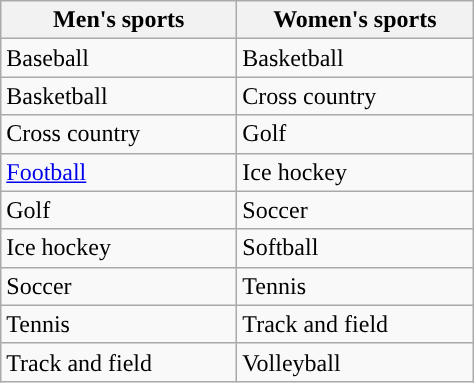<table class="wikitable"; style= "text-align: ">
<tr>
<th width=150px>Men's sports</th>
<th width=150px>Women's sports</th>
</tr>
<tr>
<td>Baseball</td>
<td>Basketball</td>
</tr>
<tr>
<td>Basketball</td>
<td>Cross country</td>
</tr>
<tr>
<td>Cross country</td>
<td>Golf</td>
</tr>
<tr>
<td><a href='#'>Football</a></td>
<td>Ice hockey</td>
</tr>
<tr>
<td>Golf</td>
<td>Soccer</td>
</tr>
<tr>
<td>Ice hockey</td>
<td>Softball</td>
</tr>
<tr>
<td>Soccer</td>
<td>Tennis</td>
</tr>
<tr>
<td>Tennis</td>
<td>Track and field</td>
</tr>
<tr>
<td>Track and field</td>
<td>Volleyball</td>
</tr>
</table>
